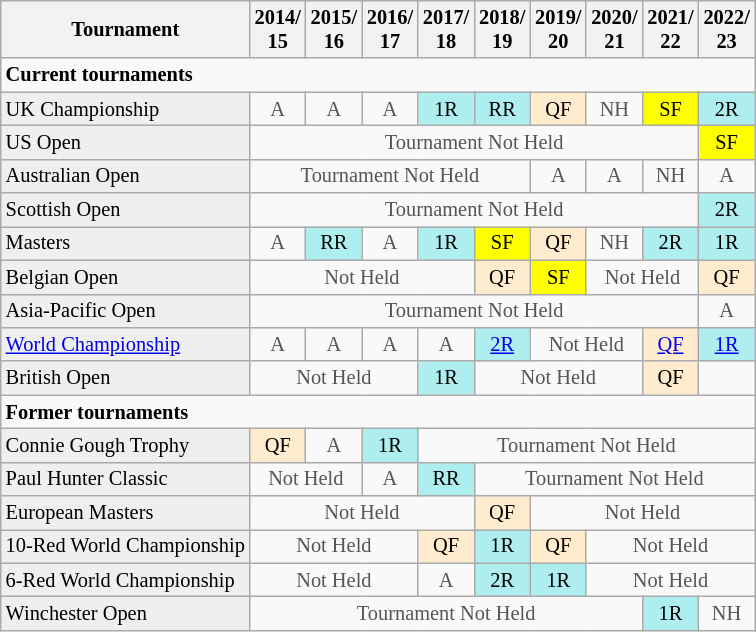<table class="wikitable" style="font-size:85%;">
<tr>
<th>Tournament</th>
<th>2014/<br>15</th>
<th>2015/<br>16</th>
<th>2016/<br>17</th>
<th>2017/<br>18</th>
<th>2018/<br>19</th>
<th>2019/<br>20</th>
<th>2020/<br>21</th>
<th>2021/<br>22</th>
<th>2022/<br>23</th>
</tr>
<tr>
<td colspan="30"><strong>Current tournaments</strong></td>
</tr>
<tr>
<td style="background:#EFEFEF;">UK Championship</td>
<td align="center" style="color:#555555;">A</td>
<td align="center" style="color:#555555;">A</td>
<td align="center" style="color:#555555;">A</td>
<td align="center" style="background:#afeeee;">1R</td>
<td align="center" style="background:#afeeee;">RR</td>
<td align="center" style="background:#ffebcd;">QF</td>
<td align="center" style="color:#555555;">NH</td>
<td align="center" style="background:yellow;">SF</td>
<td align="center" style="background:#afeeee;">2R</td>
</tr>
<tr>
<td style="background:#EFEFEF;">US Open</td>
<td align="center" colspan="8" style="color:#555555;">Tournament Not Held</td>
<td align="center" style="background:yellow;">SF</td>
</tr>
<tr>
<td style="background:#EFEFEF;">Australian Open</td>
<td align="center" colspan="5" style="color:#555555;">Tournament Not Held</td>
<td align="center" style="color:#555555;">A</td>
<td align="center" style="color:#555555;">A</td>
<td align="center" style="color:#555555;">NH</td>
<td align="center" style="color:#555555;">A</td>
</tr>
<tr>
<td style="background:#EFEFEF;">Scottish Open</td>
<td align="center" colspan="8" style="color:#555555;">Tournament Not Held</td>
<td align="center" style="background:#afeeee;">2R</td>
</tr>
<tr>
<td style="background:#EFEFEF;">Masters</td>
<td align="center" style="color:#555555;">A</td>
<td align="center" style="background:#afeeee;">RR</td>
<td align="center" style="color:#555555;">A</td>
<td align="center" style="background:#afeeee;">1R</td>
<td align="center" style="background:yellow;">SF</td>
<td align="center" style="background:#ffebcd;">QF</td>
<td align="center" style="color:#555555;">NH</td>
<td align="center" style="background:#afeeee;">2R</td>
<td align="center" style="background:#afeeee;">1R</td>
</tr>
<tr>
<td style="background:#EFEFEF;">Belgian Open</td>
<td align="center" colspan="4" style="color:#555555;">Not Held</td>
<td align="center" style="background:#ffebcd;">QF</td>
<td align="center" style="background:yellow;">SF</td>
<td align="center" colspan="2" style="color:#555555;">Not Held</td>
<td align="center" style="background:#ffebcd;">QF</td>
</tr>
<tr>
<td style="background:#EFEFEF;">Asia-Pacific Open</td>
<td align="center" colspan="8" style="color:#555555;">Tournament Not Held</td>
<td align="center" style="color:#555555;">A</td>
</tr>
<tr>
<td style="background:#EFEFEF;"><a href='#'>World Championship</a></td>
<td align="center" style="color:#555555;">A</td>
<td align="center" style="color:#555555;">A</td>
<td align="center" style="color:#555555;">A</td>
<td align="center" style="color:#555555;">A</td>
<td align="center" style="background:#afeeee;"><a href='#'>2R</a></td>
<td align="center" colspan="2" style="color:#555555;">Not Held</td>
<td align="center" style="background:#ffebcd;"><a href='#'>QF</a></td>
<td align="center" style="background:#afeeee;"><a href='#'>1R</a></td>
</tr>
<tr>
<td style="background:#EFEFEF;">British Open</td>
<td align="center" colspan="3" style="color:#555555;">Not Held</td>
<td align="center" style="background:#afeeee;">1R</td>
<td align="center" colspan="3" style="color:#555555;">Not Held</td>
<td align="center" style="background:#ffebcd;">QF</td>
<td></td>
</tr>
<tr>
<td colspan="30"><strong>Former tournaments</strong></td>
</tr>
<tr>
<td style="background:#EFEFEF;">Connie Gough Trophy</td>
<td align="center" style="background:#ffebcd;">QF</td>
<td align="center" style="color:#555555;">A</td>
<td align="center" style="background:#afeeee;">1R</td>
<td align="center" colspan="20" style="color:#555555;">Tournament Not Held</td>
</tr>
<tr>
<td style="background:#EFEFEF;">Paul Hunter Classic</td>
<td align="center" colspan="2" style="color:#555555;">Not Held</td>
<td align="center" style="color:#555555;">A</td>
<td align="center" style="background:#afeeee;">RR</td>
<td align="center" colspan="15" style="color:#555555;">Tournament Not Held</td>
</tr>
<tr>
<td style="background:#EFEFEF;">European Masters</td>
<td align="center" colspan="4" style="color:#555555;">Not Held</td>
<td align="center" style="background:#ffebcd;">QF</td>
<td align="center" colspan="15" style="color:#555555;">Not Held</td>
</tr>
<tr>
<td style="background:#EFEFEF;">10-Red World Championship</td>
<td align="center" colspan="3" style="color:#555555;">Not Held</td>
<td align="center" style="background:#ffebcd;">QF</td>
<td align="center" style="background:#afeeee;">1R</td>
<td align="center" style="background:#ffebcd;">QF</td>
<td align="center" colspan="15" style="color:#555555;">Not Held</td>
</tr>
<tr>
<td style="background:#EFEFEF;">6-Red World Championship</td>
<td align="center" colspan="3" style="color:#555555;">Not Held</td>
<td align="center" style="color:#555555;">A</td>
<td align="center" style="background:#afeeee;">2R</td>
<td align="center" style="background:#afeeee;">1R</td>
<td align="center" colspan="15" style="color:#555555;">Not Held</td>
</tr>
<tr>
<td style="background:#EFEFEF;">Winchester Open</td>
<td align="center" colspan="7" style="color:#555555;">Tournament Not Held</td>
<td align="center" style="background:#afeeee;">1R</td>
<td align="center" style="color:#555555;">NH</td>
</tr>
</table>
